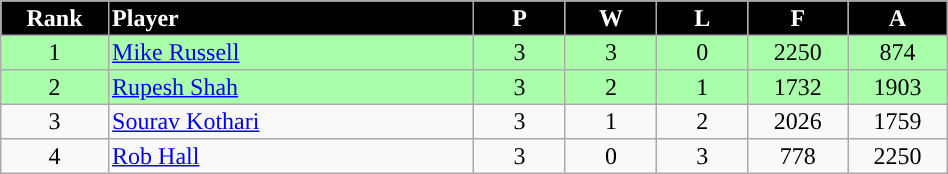<table border="2" cellpadding="2" cellspacing="0" style="margin: 0; background: #f9f9f9; border: 1px #aaa solid; border-collapse: collapse; font-size: 100%;" width=50%>
<tr>
<th bgcolor="000000" style="color:white; text-align:center" width=5%>Rank</th>
<th bgcolor="000000" style="color:white; text-align:left" width=20%>Player</th>
<th bgcolor="000000" style="color:white; text-align:center" width=5%>P</th>
<th bgcolor="000000" style="color:white; text-align:center" width=5%>W</th>
<th bgcolor="000000" style="color:white; text-align:center" width=5%>L</th>
<th bgcolor="000000" style="color:white; text-align:center" width=5%>F</th>
<th bgcolor="000000" style="color:white; text-align:center" width=5%>A</th>
</tr>
<tr>
<td style="text-align:center; background:#aaffaa">1</td>
<td style="text-align:left; background:#aaffaa"> <a href='#'>Mike Russell</a></td>
<td style="text-align:center; background:#aaffaa">3</td>
<td style="text-align:center; background:#aaffaa">3</td>
<td style="text-align:center; background:#aaffaa">0</td>
<td style="text-align:center; background:#aaffaa">2250</td>
<td style="text-align:center; background:#aaffaa">874</td>
</tr>
<tr>
<td style="text-align:center; background:#aaffaa">2</td>
<td style="text-align:left; background:#aaffaa"> <a href='#'>Rupesh Shah</a></td>
<td style="text-align:center; background:#aaffaa">3</td>
<td style="text-align:center; background:#aaffaa">2</td>
<td style="text-align:center; background:#aaffaa">1</td>
<td style="text-align:center; background:#aaffaa">1732</td>
<td style="text-align:center; background:#aaffaa">1903</td>
</tr>
<tr>
<td style="text-align:center">3</td>
<td style="text-align:left;"> <a href='#'>Sourav Kothari</a></td>
<td style="text-align:center;">3</td>
<td style="text-align:center;">1</td>
<td style="text-align:center;">2</td>
<td style="text-align:center;">2026</td>
<td style="text-align:center;">1759</td>
</tr>
<tr>
<td style="text-align:center">4</td>
<td style="text-align:left;"> <a href='#'>Rob Hall</a></td>
<td style="text-align:center;">3</td>
<td style="text-align:center;">0</td>
<td style="text-align:center;">3</td>
<td style="text-align:center;">778</td>
<td style="text-align:center;">2250</td>
</tr>
</table>
